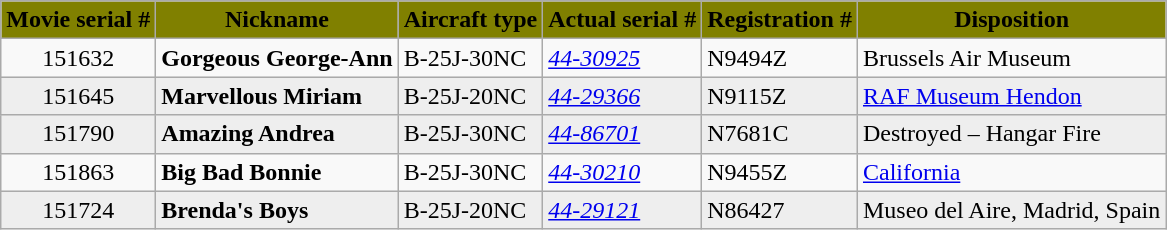<table class="wikitable">
<tr style="background: olive">
<td align=center><span><strong>Movie serial #</strong></span></td>
<td align=center><span><strong>Nickname</strong></span></td>
<td align=center><span><strong>Aircraft type</strong></span></td>
<td align=center><span><strong>Actual serial #</strong></span></td>
<td align=center><span><strong>Registration #</strong></span></td>
<td align=center><span><strong>Disposition</strong></span></td>
</tr>
<tr>
<td align=center>151632</td>
<td><strong>Gorgeous George-Ann</strong></td>
<td>B-25J-30NC</td>
<td><a href='#'><em>44-30925</em></a></td>
<td>N9494Z</td>
<td>Brussels Air Museum</td>
</tr>
<tr style="background:#eee;">
<td align=center>151645</td>
<td><strong>Marvellous Miriam</strong></td>
<td>B-25J-20NC</td>
<td><a href='#'><em>44-29366</em></a></td>
<td>N9115Z</td>
<td><a href='#'>RAF Museum Hendon</a></td>
</tr>
<tr style="background:#eee;">
<td align=center>151790</td>
<td><strong>Amazing Andrea</strong></td>
<td>B-25J-30NC</td>
<td><a href='#'><em>44-86701</em></a></td>
<td>N7681C</td>
<td>Destroyed – Hangar Fire</td>
</tr>
<tr>
<td align=center>151863</td>
<td><strong>Big Bad Bonnie</strong></td>
<td>B-25J-30NC</td>
<td><a href='#'><em>44-30210</em></a></td>
<td>N9455Z</td>
<td><a href='#'>California</a></td>
</tr>
<tr style="background:#eee;">
<td align=center>151724</td>
<td><strong>Brenda's Boys</strong></td>
<td>B-25J-20NC</td>
<td><a href='#'><em>44-29121</em></a></td>
<td>N86427</td>
<td>Museo del Aire, Madrid, Spain</td>
</tr>
</table>
